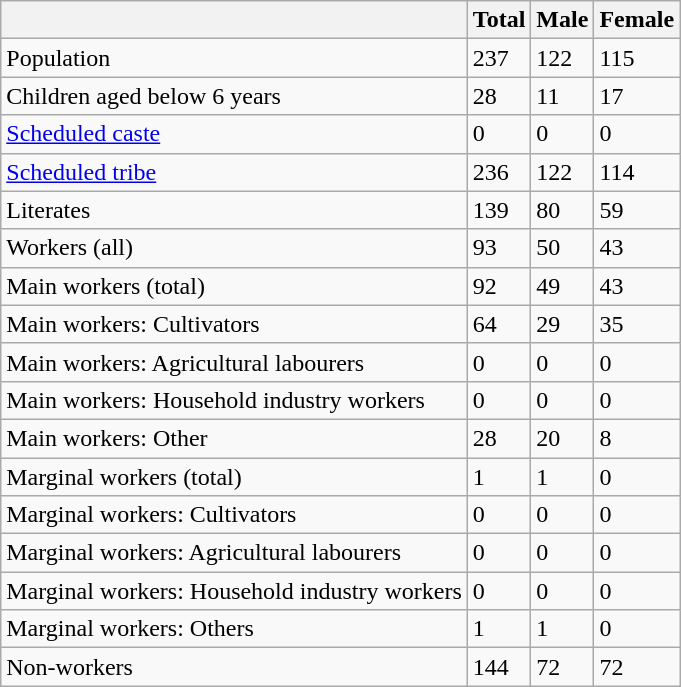<table class="wikitable sortable">
<tr>
<th></th>
<th>Total</th>
<th>Male</th>
<th>Female</th>
</tr>
<tr>
<td>Population</td>
<td>237</td>
<td>122</td>
<td>115</td>
</tr>
<tr>
<td>Children aged below 6 years</td>
<td>28</td>
<td>11</td>
<td>17</td>
</tr>
<tr>
<td><a href='#'>Scheduled caste</a></td>
<td>0</td>
<td>0</td>
<td>0</td>
</tr>
<tr>
<td><a href='#'>Scheduled tribe</a></td>
<td>236</td>
<td>122</td>
<td>114</td>
</tr>
<tr>
<td>Literates</td>
<td>139</td>
<td>80</td>
<td>59</td>
</tr>
<tr>
<td>Workers (all)</td>
<td>93</td>
<td>50</td>
<td>43</td>
</tr>
<tr>
<td>Main workers (total)</td>
<td>92</td>
<td>49</td>
<td>43</td>
</tr>
<tr>
<td>Main workers: Cultivators</td>
<td>64</td>
<td>29</td>
<td>35</td>
</tr>
<tr>
<td>Main workers: Agricultural labourers</td>
<td>0</td>
<td>0</td>
<td>0</td>
</tr>
<tr>
<td>Main workers: Household industry workers</td>
<td>0</td>
<td>0</td>
<td>0</td>
</tr>
<tr>
<td>Main workers: Other</td>
<td>28</td>
<td>20</td>
<td>8</td>
</tr>
<tr>
<td>Marginal workers (total)</td>
<td>1</td>
<td>1</td>
<td>0</td>
</tr>
<tr>
<td>Marginal workers: Cultivators</td>
<td>0</td>
<td>0</td>
<td>0</td>
</tr>
<tr>
<td>Marginal workers: Agricultural labourers</td>
<td>0</td>
<td>0</td>
<td>0</td>
</tr>
<tr>
<td>Marginal workers: Household industry workers</td>
<td>0</td>
<td>0</td>
<td>0</td>
</tr>
<tr>
<td>Marginal workers: Others</td>
<td>1</td>
<td>1</td>
<td>0</td>
</tr>
<tr>
<td>Non-workers</td>
<td>144</td>
<td>72</td>
<td>72</td>
</tr>
</table>
